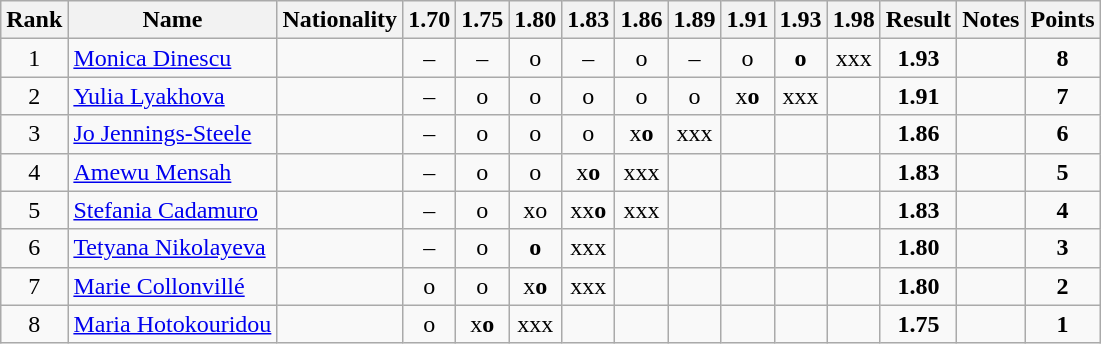<table class="wikitable sortable" style="text-align:center">
<tr>
<th>Rank</th>
<th>Name</th>
<th>Nationality</th>
<th>1.70</th>
<th>1.75</th>
<th>1.80</th>
<th>1.83</th>
<th>1.86</th>
<th>1.89</th>
<th>1.91</th>
<th>1.93</th>
<th>1.98</th>
<th>Result</th>
<th>Notes</th>
<th>Points</th>
</tr>
<tr>
<td>1</td>
<td align=left><a href='#'>Monica Dinescu</a></td>
<td align=left></td>
<td>–</td>
<td>–</td>
<td>o</td>
<td>–</td>
<td>o</td>
<td>–</td>
<td>o</td>
<td><strong>o</strong></td>
<td>xxx</td>
<td><strong>1.93</strong></td>
<td></td>
<td><strong>8</strong></td>
</tr>
<tr>
<td>2</td>
<td align=left><a href='#'>Yulia Lyakhova</a></td>
<td align=left></td>
<td>–</td>
<td>o</td>
<td>o</td>
<td>o</td>
<td>o</td>
<td>o</td>
<td>x<strong>o</strong></td>
<td>xxx</td>
<td></td>
<td><strong>1.91</strong></td>
<td></td>
<td><strong>7</strong></td>
</tr>
<tr>
<td>3</td>
<td align=left><a href='#'>Jo Jennings-Steele</a></td>
<td align=left></td>
<td>–</td>
<td>o</td>
<td>o</td>
<td>o</td>
<td>x<strong>o</strong></td>
<td>xxx</td>
<td></td>
<td></td>
<td></td>
<td><strong>1.86</strong></td>
<td></td>
<td><strong>6</strong></td>
</tr>
<tr>
<td>4</td>
<td align=left><a href='#'>Amewu Mensah</a></td>
<td align=left></td>
<td>–</td>
<td>o</td>
<td>o</td>
<td>x<strong>o</strong></td>
<td>xxx</td>
<td></td>
<td></td>
<td></td>
<td></td>
<td><strong>1.83</strong></td>
<td></td>
<td><strong>5</strong></td>
</tr>
<tr>
<td>5</td>
<td align=left><a href='#'>Stefania Cadamuro</a></td>
<td align=left></td>
<td>–</td>
<td>o</td>
<td>xo</td>
<td>xx<strong>o</strong></td>
<td>xxx</td>
<td></td>
<td></td>
<td></td>
<td></td>
<td><strong>1.83</strong></td>
<td></td>
<td><strong>4</strong></td>
</tr>
<tr>
<td>6</td>
<td align=left><a href='#'>Tetyana Nikolayeva</a></td>
<td align=left></td>
<td>–</td>
<td>o</td>
<td><strong>o</strong></td>
<td>xxx</td>
<td></td>
<td></td>
<td></td>
<td></td>
<td></td>
<td><strong>1.80</strong></td>
<td></td>
<td><strong>3</strong></td>
</tr>
<tr>
<td>7</td>
<td align=left><a href='#'>Marie Collonvillé</a></td>
<td align=left></td>
<td>o</td>
<td>o</td>
<td>x<strong>o</strong></td>
<td>xxx</td>
<td></td>
<td></td>
<td></td>
<td></td>
<td></td>
<td><strong>1.80</strong></td>
<td></td>
<td><strong>2</strong></td>
</tr>
<tr>
<td>8</td>
<td align=left><a href='#'>Maria Hotokouridou</a></td>
<td align=left></td>
<td>o</td>
<td>x<strong>o</strong></td>
<td>xxx</td>
<td></td>
<td></td>
<td></td>
<td></td>
<td></td>
<td></td>
<td><strong>1.75</strong></td>
<td></td>
<td><strong>1</strong></td>
</tr>
</table>
